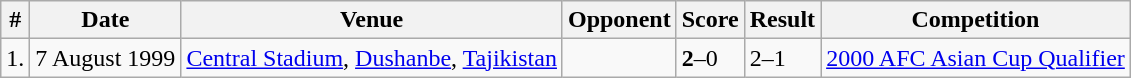<table class="wikitable">
<tr>
<th>#</th>
<th>Date</th>
<th>Venue</th>
<th>Opponent</th>
<th>Score</th>
<th>Result</th>
<th>Competition</th>
</tr>
<tr>
<td>1.</td>
<td>7 August 1999</td>
<td><a href='#'>Central Stadium</a>, <a href='#'>Dushanbe</a>, <a href='#'>Tajikistan</a></td>
<td></td>
<td><strong>2</strong>–0</td>
<td>2–1</td>
<td><a href='#'>2000 AFC Asian Cup Qualifier</a></td>
</tr>
</table>
